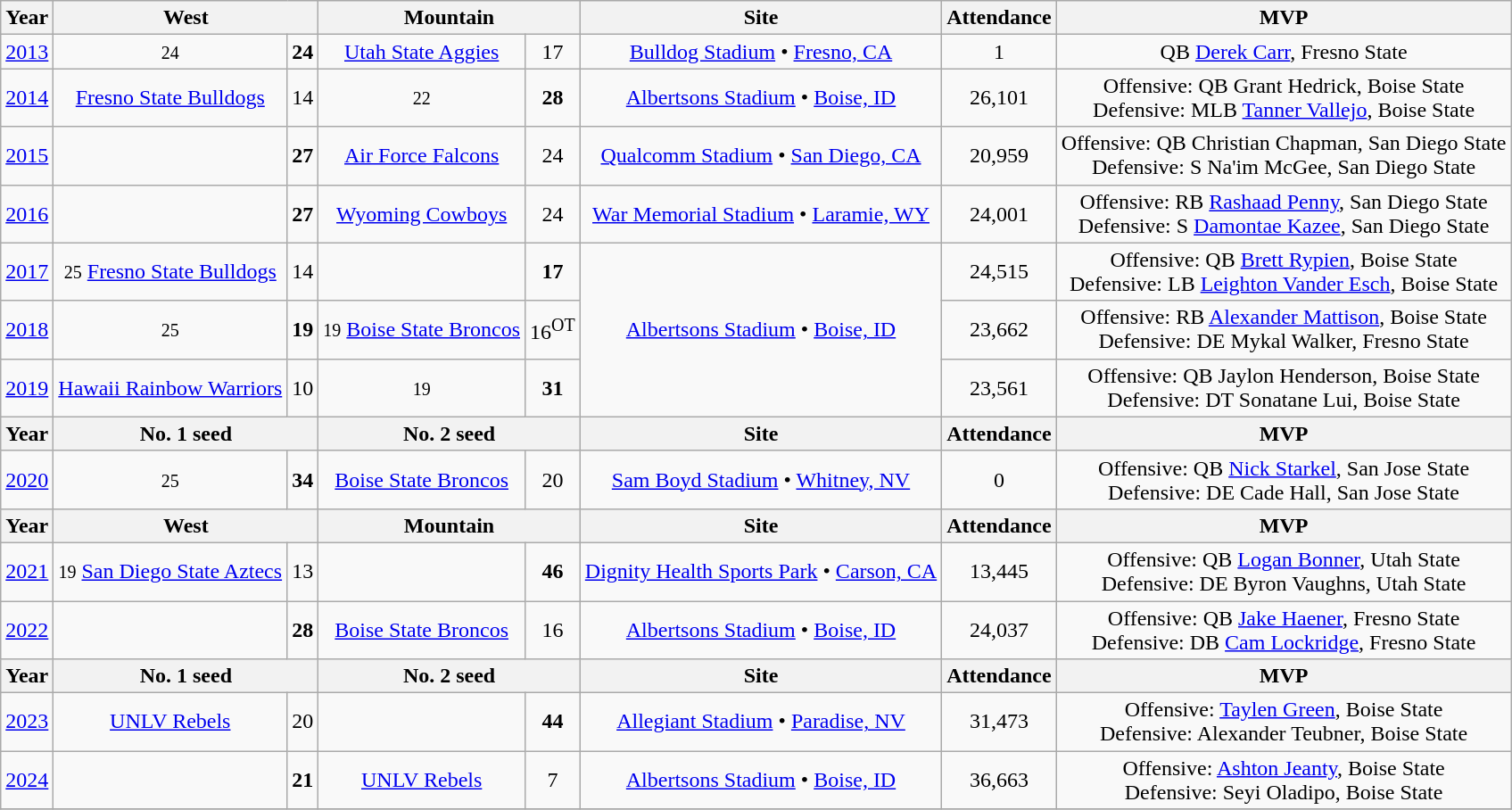<table class="wikitable" style="text-align:center;">
<tr>
<th>Year</th>
<th colspan=2>West</th>
<th colspan=2>Mountain</th>
<th>Site</th>
<th>Attendance</th>
<th>MVP</th>
</tr>
<tr>
<td><a href='#'>2013</a></td>
<td style=><small>24</small> <strong><a href='#'></a></strong></td>
<td><strong>24</strong></td>
<td><a href='#'>Utah State Aggies</a></td>
<td>17</td>
<td><a href='#'>Bulldog Stadium</a> • <a href='#'>Fresno, CA</a></td>
<td>1</td>
<td>QB <a href='#'>Derek Carr</a>, Fresno State</td>
</tr>
<tr>
<td><a href='#'>2014</a></td>
<td><a href='#'>Fresno State Bulldogs</a></td>
<td>14</td>
<td style=><small>22</small> <strong><a href='#'></a></strong></td>
<td><strong>28</strong></td>
<td><a href='#'>Albertsons Stadium</a> • <a href='#'>Boise, ID</a></td>
<td>26,101</td>
<td>Offensive: QB Grant Hedrick, Boise State<br>Defensive: MLB <a href='#'>Tanner Vallejo</a>, Boise State</td>
</tr>
<tr>
<td><a href='#'>2015</a></td>
<td style=><strong><a href='#'></a></strong></td>
<td><strong>27</strong></td>
<td><a href='#'>Air Force Falcons</a></td>
<td>24</td>
<td><a href='#'>Qualcomm Stadium</a> • <a href='#'>San Diego, CA</a></td>
<td>20,959</td>
<td>Offensive: QB Christian Chapman, San Diego State<br>Defensive: S Na'im McGee, San Diego State</td>
</tr>
<tr>
<td><a href='#'>2016</a></td>
<td style=><strong><a href='#'></a></strong></td>
<td><strong>27</strong></td>
<td><a href='#'>Wyoming Cowboys</a></td>
<td>24</td>
<td><a href='#'>War Memorial Stadium</a> • <a href='#'>Laramie, WY</a></td>
<td>24,001</td>
<td>Offensive: RB <a href='#'>Rashaad Penny</a>, San Diego State<br>Defensive: S <a href='#'>Damontae Kazee</a>, San Diego State</td>
</tr>
<tr>
<td><a href='#'>2017</a></td>
<td><small>25</small> <a href='#'>Fresno State Bulldogs</a></td>
<td>14</td>
<td style=><a href='#'></a></td>
<td><strong>17</strong></td>
<td rowspan=3><a href='#'>Albertsons Stadium</a> • <a href='#'>Boise, ID</a></td>
<td>24,515</td>
<td>Offensive: QB <a href='#'>Brett Rypien</a>, Boise State<br>Defensive: LB <a href='#'>Leighton Vander Esch</a>, Boise State</td>
</tr>
<tr>
<td><a href='#'>2018</a></td>
<td style=><small>25</small> <strong><a href='#'></a></strong></td>
<td><strong>19</strong></td>
<td><small>19</small> <a href='#'>Boise State Broncos</a></td>
<td>16<sup>OT</sup></td>
<td>23,662</td>
<td>Offensive: RB <a href='#'>Alexander Mattison</a>, Boise State<br>Defensive: DE Mykal Walker, Fresno State</td>
</tr>
<tr>
<td><a href='#'>2019</a></td>
<td><a href='#'>Hawaii Rainbow Warriors</a></td>
<td>10</td>
<td style=><small>19</small> <strong><a href='#'></a></strong></td>
<td><strong>31</strong></td>
<td>23,561</td>
<td>Offensive: QB Jaylon Henderson, Boise State<br>Defensive: DT Sonatane Lui, Boise State</td>
</tr>
<tr>
<th>Year</th>
<th colspan=2>No. 1 seed</th>
<th colspan=2>No. 2 seed</th>
<th>Site</th>
<th>Attendance</th>
<th>MVP</th>
</tr>
<tr>
<td><a href='#'>2020</a></td>
<td style=><small>25</small> <strong><a href='#'></a></strong></td>
<td><strong>34</strong></td>
<td><a href='#'>Boise State Broncos</a></td>
<td>20</td>
<td><a href='#'>Sam Boyd Stadium</a> • <a href='#'>Whitney, NV</a></td>
<td>0</td>
<td>Offensive: QB <a href='#'>Nick Starkel</a>, San Jose State<br>Defensive: DE Cade Hall, San Jose State</td>
</tr>
<tr>
<th>Year</th>
<th colspan=2>West</th>
<th colspan=2>Mountain</th>
<th>Site</th>
<th>Attendance</th>
<th>MVP</th>
</tr>
<tr>
<td><a href='#'>2021</a></td>
<td><small>19</small> <a href='#'>San Diego State Aztecs</a></td>
<td>13</td>
<td style=><a href='#'></a></td>
<td><strong>46</strong></td>
<td><a href='#'>Dignity Health Sports Park</a> • <a href='#'>Carson, CA</a></td>
<td>13,445</td>
<td>Offensive: QB <a href='#'>Logan Bonner</a>, Utah State <br>Defensive: DE Byron Vaughns, Utah State</td>
</tr>
<tr>
<td><a href='#'>2022</a></td>
<td style=><a href='#'></a></td>
<td><strong>28</strong></td>
<td><a href='#'>Boise State Broncos</a></td>
<td>16</td>
<td><a href='#'>Albertsons Stadium</a> • <a href='#'>Boise, ID</a></td>
<td>24,037</td>
<td>Offensive: QB <a href='#'>Jake Haener</a>, Fresno State<br>Defensive: DB <a href='#'>Cam Lockridge</a>, Fresno State</td>
</tr>
<tr>
<th>Year</th>
<th colspan=2>No. 1 seed</th>
<th colspan=2>No. 2 seed</th>
<th>Site</th>
<th>Attendance</th>
<th>MVP</th>
</tr>
<tr>
<td><a href='#'>2023</a></td>
<td><a href='#'>UNLV Rebels</a></td>
<td>20</td>
<td style=><a href='#'></a></td>
<td><strong>44</strong></td>
<td><a href='#'>Allegiant Stadium</a> • <a href='#'>Paradise, NV</a></td>
<td>31,473</td>
<td>Offensive: <a href='#'>Taylen Green</a>, Boise State<br>Defensive: Alexander Teubner, Boise State</td>
</tr>
<tr>
<td><a href='#'>2024</a></td>
<td style=> <a href='#'></a></td>
<td><strong>21</strong></td>
<td> <a href='#'>UNLV Rebels</a></td>
<td>7</td>
<td><a href='#'>Albertsons Stadium</a> • <a href='#'>Boise, ID</a></td>
<td>36,663</td>
<td>Offensive: <a href='#'>Ashton Jeanty</a>, Boise State<br>Defensive: Seyi Oladipo, Boise State</td>
</tr>
<tr>
</tr>
</table>
